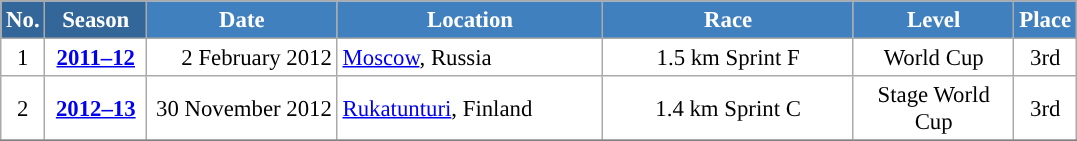<table class="wikitable sortable" style="font-size:95%; text-align:center; border:grey solid 1px; border-collapse:collapse; background:#ffffff;">
<tr style="background:#efefef;">
<th style="background-color:#369; color:white;">No.</th>
<th style="background-color:#369; color:white;">Season</th>
<th style="background-color:#4180be; color:white; width:120px;">Date</th>
<th style="background-color:#4180be; color:white; width:170px;">Location</th>
<th style="background-color:#4180be; color:white; width:160px;">Race</th>
<th style="background-color:#4180be; color:white; width:100px;">Level</th>
<th style="background-color:#4180be; color:white;">Place</th>
</tr>
<tr>
<td align=center>1</td>
<td rowspan=1 align=center><strong> <a href='#'>2011–12</a> </strong></td>
<td align=right>2 February 2012</td>
<td align=left> <a href='#'>Moscow</a>, Russia</td>
<td>1.5 km Sprint F</td>
<td>World Cup</td>
<td>3rd</td>
</tr>
<tr>
<td align=center>2</td>
<td rowspan=1 align=center><strong> <a href='#'>2012–13</a> </strong></td>
<td align=right>30 November 2012</td>
<td align=left> <a href='#'>Rukatunturi</a>, Finland</td>
<td>1.4 km Sprint C</td>
<td>Stage World Cup</td>
<td>3rd</td>
</tr>
<tr>
</tr>
</table>
